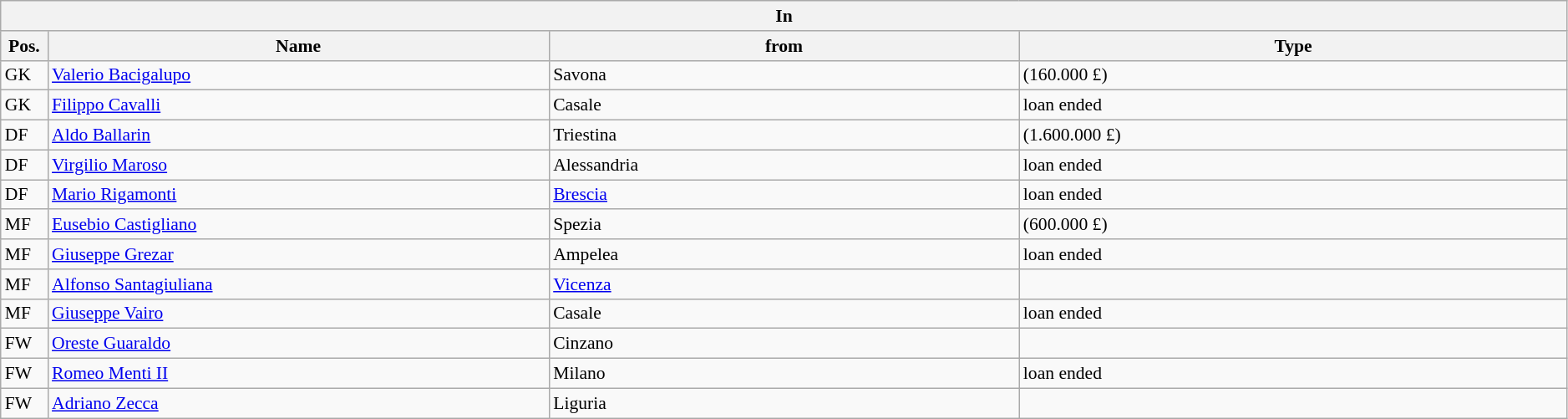<table class="wikitable" style="font-size:90%;width:99%;">
<tr>
<th colspan="4">In</th>
</tr>
<tr>
<th width=3%>Pos.</th>
<th width=32%>Name</th>
<th width=30%>from</th>
<th width=35%>Type</th>
</tr>
<tr>
<td>GK</td>
<td><a href='#'>Valerio Bacigalupo</a></td>
<td>Savona</td>
<td>(160.000 £)</td>
</tr>
<tr>
<td>GK</td>
<td><a href='#'>Filippo Cavalli</a></td>
<td>Casale</td>
<td>loan ended</td>
</tr>
<tr>
<td>DF</td>
<td><a href='#'>Aldo Ballarin</a></td>
<td>Triestina</td>
<td>(1.600.000 £)</td>
</tr>
<tr>
<td>DF</td>
<td><a href='#'>Virgilio Maroso</a></td>
<td>Alessandria</td>
<td>loan ended</td>
</tr>
<tr>
<td>DF</td>
<td><a href='#'>Mario Rigamonti</a></td>
<td><a href='#'>Brescia</a></td>
<td>loan ended</td>
</tr>
<tr>
<td>MF</td>
<td><a href='#'>Eusebio Castigliano</a></td>
<td>Spezia</td>
<td>(600.000 £)</td>
</tr>
<tr>
<td>MF</td>
<td><a href='#'>Giuseppe Grezar</a></td>
<td>Ampelea</td>
<td>loan ended</td>
</tr>
<tr>
<td>MF</td>
<td><a href='#'>Alfonso Santagiuliana</a></td>
<td><a href='#'>Vicenza</a></td>
<td></td>
</tr>
<tr>
<td>MF</td>
<td><a href='#'>Giuseppe Vairo</a></td>
<td>Casale</td>
<td>loan ended</td>
</tr>
<tr>
<td>FW</td>
<td><a href='#'>Oreste Guaraldo</a></td>
<td> Cinzano</td>
<td></td>
</tr>
<tr>
<td>FW</td>
<td><a href='#'>Romeo Menti II</a></td>
<td>Milano</td>
<td>loan ended</td>
</tr>
<tr>
<td>FW</td>
<td><a href='#'>Adriano Zecca</a></td>
<td>Liguria</td>
<td></td>
</tr>
</table>
